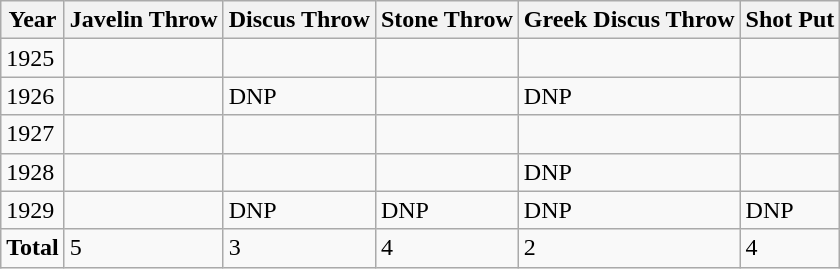<table class="wikitable">
<tr>
<th>Year</th>
<th>Javelin Throw</th>
<th>Discus Throw</th>
<th>Stone Throw</th>
<th>Greek Discus Throw</th>
<th>Shot Put</th>
</tr>
<tr>
<td>1925</td>
<td></td>
<td></td>
<td></td>
<td></td>
<td></td>
</tr>
<tr>
<td>1926</td>
<td></td>
<td>DNP</td>
<td></td>
<td>DNP</td>
<td></td>
</tr>
<tr>
<td>1927</td>
<td></td>
<td></td>
<td></td>
<td></td>
<td></td>
</tr>
<tr>
<td>1928</td>
<td></td>
<td></td>
<td></td>
<td>DNP</td>
<td></td>
</tr>
<tr>
<td>1929</td>
<td></td>
<td>DNP</td>
<td>DNP</td>
<td>DNP</td>
<td>DNP</td>
</tr>
<tr>
<td><strong>Total</strong></td>
<td>5</td>
<td>3</td>
<td>4</td>
<td>2</td>
<td>4</td>
</tr>
</table>
